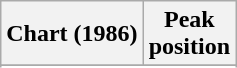<table class="wikitable sortable plainrowheaders" style="text-align:center">
<tr>
<th>Chart (1986)</th>
<th>Peak<br>position</th>
</tr>
<tr>
</tr>
<tr>
</tr>
<tr>
</tr>
</table>
